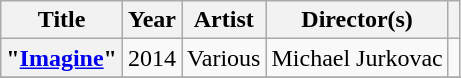<table class="wikitable plainrowheaders" style="text-align:center;">
<tr>
<th>Title</th>
<th>Year</th>
<th>Artist</th>
<th>Director(s)</th>
<th></th>
</tr>
<tr>
<th scope="row">"<a href='#'>Imagine</a>" </th>
<td>2014</td>
<td>Various</td>
<td>Michael Jurkovac</td>
<td style="text-align: center;"></td>
</tr>
<tr>
</tr>
</table>
